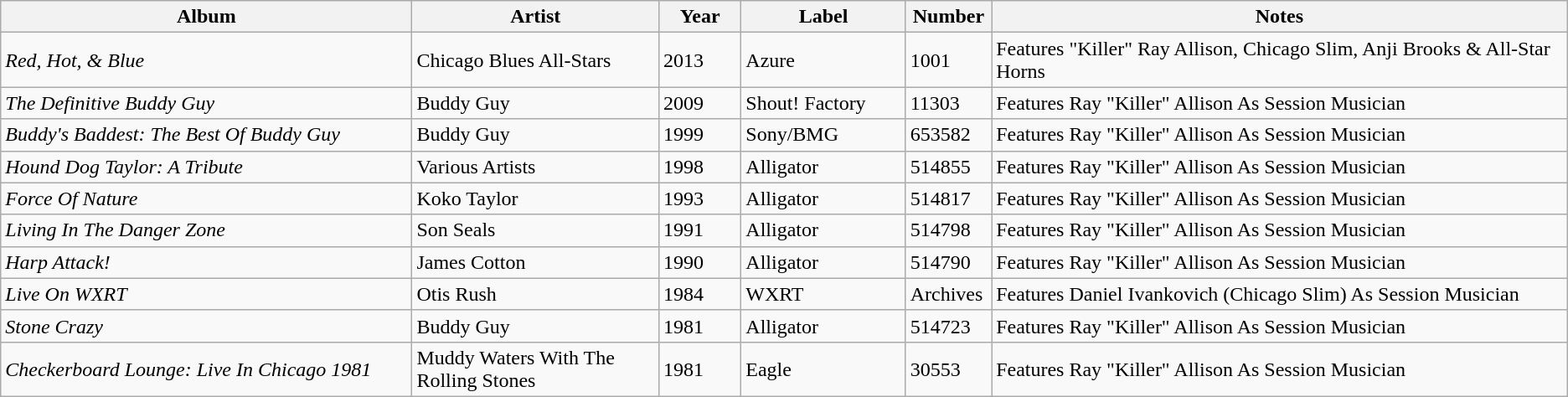<table class="wikitable sortable">
<tr>
<th width="25%">Album</th>
<th width="15%">Artist</th>
<th width="5%">Year</th>
<th width="10%">Label</th>
<th width="5%">Number</th>
<th width="35%">Notes</th>
</tr>
<tr>
<td><em>Red, Hot, & Blue</em></td>
<td>Chicago Blues All-Stars</td>
<td>2013</td>
<td>Azure</td>
<td>1001</td>
<td>Features "Killer" Ray Allison, Chicago Slim, Anji Brooks & All-Star Horns</td>
</tr>
<tr>
<td><em>The Definitive Buddy Guy</em></td>
<td>Buddy Guy</td>
<td>2009</td>
<td>Shout! Factory</td>
<td>11303</td>
<td>Features Ray "Killer" Allison As Session Musician</td>
</tr>
<tr>
<td><em>Buddy's Baddest: The Best Of Buddy Guy</em></td>
<td>Buddy Guy</td>
<td>1999</td>
<td>Sony/BMG</td>
<td>653582</td>
<td>Features Ray "Killer" Allison As Session Musician</td>
</tr>
<tr>
<td><em>Hound Dog Taylor: A Tribute</em></td>
<td>Various Artists</td>
<td>1998</td>
<td>Alligator</td>
<td>514855</td>
<td>Features Ray "Killer" Allison As Session Musician</td>
</tr>
<tr>
<td><em>Force Of Nature</em></td>
<td>Koko Taylor</td>
<td>1993</td>
<td>Alligator</td>
<td>514817</td>
<td>Features Ray "Killer" Allison As Session Musician</td>
</tr>
<tr>
<td><em>Living In The Danger Zone</em></td>
<td>Son Seals</td>
<td>1991</td>
<td>Alligator</td>
<td>514798</td>
<td>Features Ray "Killer" Allison As Session Musician</td>
</tr>
<tr>
<td><em>Harp Attack!</em></td>
<td>James Cotton</td>
<td>1990</td>
<td>Alligator</td>
<td>514790</td>
<td>Features Ray "Killer" Allison As Session Musician</td>
</tr>
<tr>
<td><em>Live On WXRT</em></td>
<td>Otis Rush</td>
<td>1984</td>
<td>WXRT</td>
<td>Archives</td>
<td>Features Daniel Ivankovich (Chicago Slim) As Session Musician</td>
</tr>
<tr>
<td><em>Stone Crazy</em></td>
<td>Buddy Guy</td>
<td>1981</td>
<td>Alligator</td>
<td>514723</td>
<td>Features Ray "Killer" Allison As Session Musician</td>
</tr>
<tr>
<td><em>Checkerboard Lounge: Live In Chicago 1981</em></td>
<td>Muddy Waters With The Rolling Stones</td>
<td>1981</td>
<td>Eagle</td>
<td>30553</td>
<td>Features Ray "Killer" Allison As Session Musician</td>
</tr>
</table>
